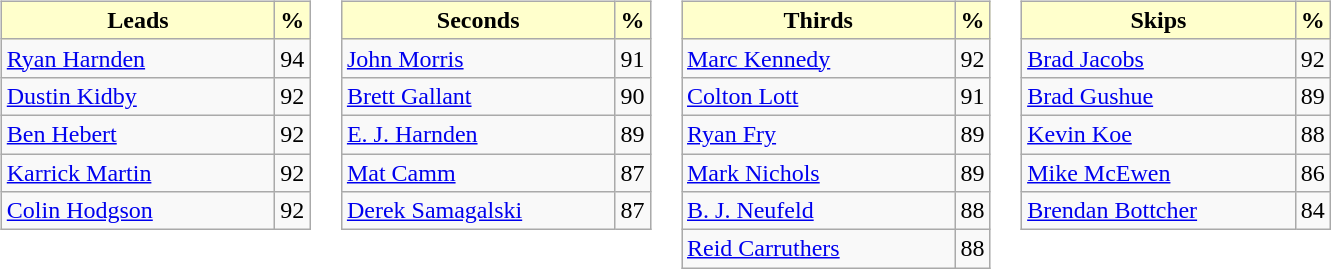<table>
<tr>
<td valign="top"><br><table class="wikitable">
<tr>
<th style="background:#ffc; width:175px;">Leads</th>
<th style="background:#ffc;">%</th>
</tr>
<tr>
<td> <a href='#'>Ryan Harnden</a></td>
<td>94</td>
</tr>
<tr>
<td> <a href='#'>Dustin Kidby</a></td>
<td>92</td>
</tr>
<tr>
<td> <a href='#'>Ben Hebert</a></td>
<td>92</td>
</tr>
<tr>
<td> <a href='#'>Karrick Martin</a></td>
<td>92</td>
</tr>
<tr>
<td> <a href='#'>Colin Hodgson</a></td>
<td>92</td>
</tr>
</table>
</td>
<td valign="top"><br><table class="wikitable">
<tr>
<th style="background:#ffc; width:175px;">Seconds</th>
<th style="background:#ffc;">%</th>
</tr>
<tr>
<td> <a href='#'>John Morris</a></td>
<td>91</td>
</tr>
<tr>
<td> <a href='#'>Brett Gallant</a></td>
<td>90</td>
</tr>
<tr>
<td> <a href='#'>E. J. Harnden</a></td>
<td>89</td>
</tr>
<tr>
<td> <a href='#'>Mat Camm</a></td>
<td>87</td>
</tr>
<tr>
<td> <a href='#'>Derek Samagalski</a></td>
<td>87</td>
</tr>
</table>
</td>
<td valign="top"><br><table class="wikitable">
<tr>
<th style="background:#ffc; width:175px;">Thirds</th>
<th style="background:#ffc;">%</th>
</tr>
<tr>
<td> <a href='#'>Marc Kennedy</a></td>
<td>92</td>
</tr>
<tr>
<td> <a href='#'>Colton Lott</a></td>
<td>91</td>
</tr>
<tr>
<td> <a href='#'>Ryan Fry</a></td>
<td>89</td>
</tr>
<tr>
<td> <a href='#'>Mark Nichols</a></td>
<td>89</td>
</tr>
<tr>
<td> <a href='#'>B. J. Neufeld</a></td>
<td>88</td>
</tr>
<tr>
<td> <a href='#'>Reid Carruthers</a></td>
<td>88</td>
</tr>
</table>
</td>
<td valign="top"><br><table class="wikitable">
<tr>
<th style="background:#ffc; width:175px;">Skips</th>
<th style="background:#ffc;">%</th>
</tr>
<tr>
<td> <a href='#'>Brad Jacobs</a></td>
<td>92</td>
</tr>
<tr>
<td> <a href='#'>Brad Gushue</a></td>
<td>89</td>
</tr>
<tr>
<td> <a href='#'>Kevin Koe</a></td>
<td>88</td>
</tr>
<tr>
<td> <a href='#'>Mike McEwen</a></td>
<td>86</td>
</tr>
<tr>
<td> <a href='#'>Brendan Bottcher</a></td>
<td>84</td>
</tr>
</table>
</td>
</tr>
</table>
